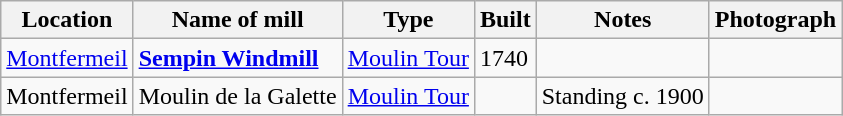<table class="wikitable">
<tr>
<th>Location</th>
<th>Name of mill</th>
<th>Type</th>
<th>Built</th>
<th>Notes</th>
<th>Photograph</th>
</tr>
<tr>
<td><a href='#'>Montfermeil</a></td>
<td><strong><a href='#'>Sempin Windmill</a></strong></td>
<td><a href='#'>Moulin Tour</a></td>
<td>1740</td>
<td> </td>
<td></td>
</tr>
<tr>
<td>Montfermeil</td>
<td>Moulin de la Galette</td>
<td><a href='#'>Moulin Tour</a></td>
<td></td>
<td>Standing c. 1900</td>
<td></td>
</tr>
</table>
